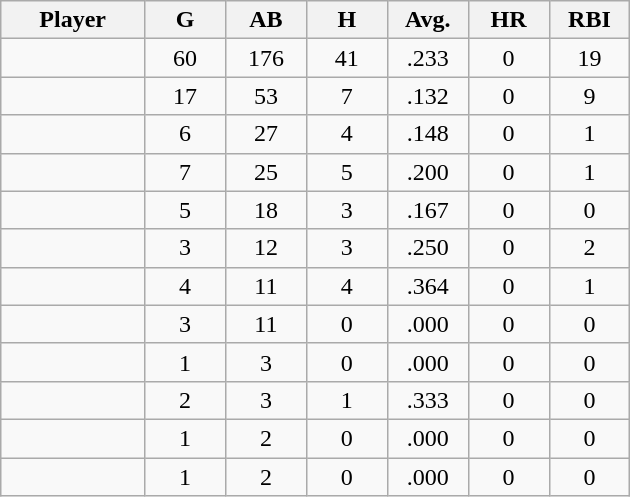<table class="wikitable sortable">
<tr>
<th bgcolor="#DDDDFF" width="16%">Player</th>
<th bgcolor="#DDDDFF" width="9%">G</th>
<th bgcolor="#DDDDFF" width="9%">AB</th>
<th bgcolor="#DDDDFF" width="9%">H</th>
<th bgcolor="#DDDDFF" width="9%">Avg.</th>
<th bgcolor="#DDDDFF" width="9%">HR</th>
<th bgcolor="#DDDDFF" width="9%">RBI</th>
</tr>
<tr align="center">
<td></td>
<td>60</td>
<td>176</td>
<td>41</td>
<td>.233</td>
<td>0</td>
<td>19</td>
</tr>
<tr align="center">
<td></td>
<td>17</td>
<td>53</td>
<td>7</td>
<td>.132</td>
<td>0</td>
<td>9</td>
</tr>
<tr align="center">
<td></td>
<td>6</td>
<td>27</td>
<td>4</td>
<td>.148</td>
<td>0</td>
<td>1</td>
</tr>
<tr align=center>
<td></td>
<td>7</td>
<td>25</td>
<td>5</td>
<td>.200</td>
<td>0</td>
<td>1</td>
</tr>
<tr align="center">
<td></td>
<td>5</td>
<td>18</td>
<td>3</td>
<td>.167</td>
<td>0</td>
<td>0</td>
</tr>
<tr align="center">
<td></td>
<td>3</td>
<td>12</td>
<td>3</td>
<td>.250</td>
<td>0</td>
<td>2</td>
</tr>
<tr align="center">
<td></td>
<td>4</td>
<td>11</td>
<td>4</td>
<td>.364</td>
<td>0</td>
<td>1</td>
</tr>
<tr align="center">
<td></td>
<td>3</td>
<td>11</td>
<td>0</td>
<td>.000</td>
<td>0</td>
<td>0</td>
</tr>
<tr align="center">
<td></td>
<td>1</td>
<td>3</td>
<td>0</td>
<td>.000</td>
<td>0</td>
<td>0</td>
</tr>
<tr align="center">
<td></td>
<td>2</td>
<td>3</td>
<td>1</td>
<td>.333</td>
<td>0</td>
<td>0</td>
</tr>
<tr align="center">
<td></td>
<td>1</td>
<td>2</td>
<td>0</td>
<td>.000</td>
<td>0</td>
<td>0</td>
</tr>
<tr align="center">
<td></td>
<td>1</td>
<td>2</td>
<td>0</td>
<td>.000</td>
<td>0</td>
<td>0</td>
</tr>
</table>
